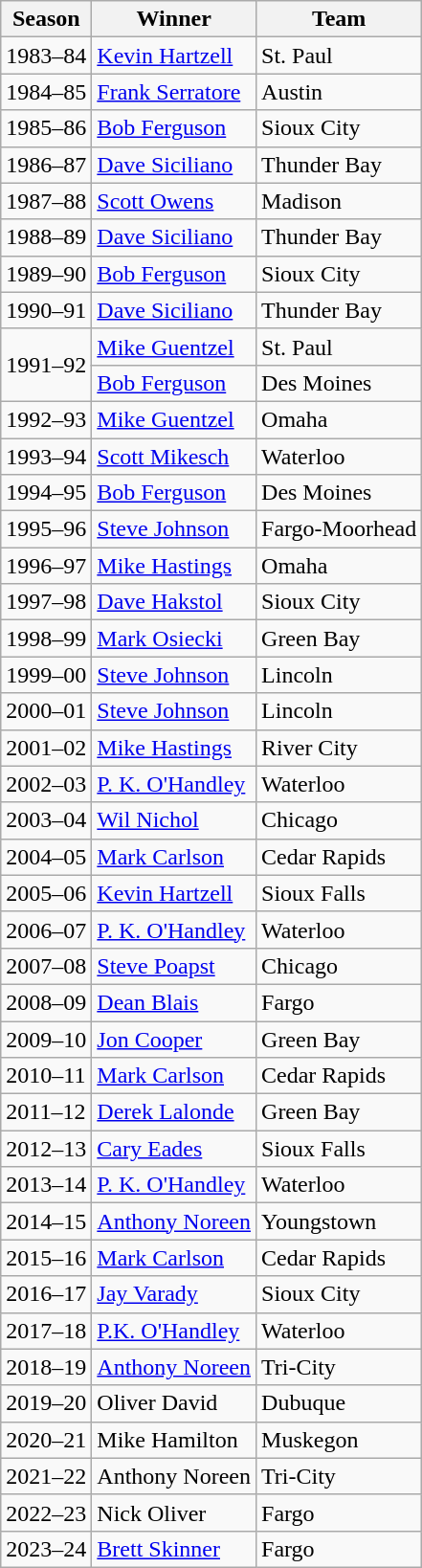<table class="wikitable sortable">
<tr>
<th>Season</th>
<th>Winner</th>
<th>Team</th>
</tr>
<tr>
<td>1983–84</td>
<td><a href='#'>Kevin Hartzell</a></td>
<td>St. Paul</td>
</tr>
<tr>
<td>1984–85</td>
<td><a href='#'>Frank Serratore</a></td>
<td>Austin</td>
</tr>
<tr>
<td>1985–86</td>
<td><a href='#'>Bob Ferguson</a></td>
<td>Sioux City</td>
</tr>
<tr>
<td>1986–87</td>
<td><a href='#'>Dave Siciliano</a></td>
<td>Thunder Bay</td>
</tr>
<tr>
<td>1987–88</td>
<td><a href='#'>Scott Owens</a></td>
<td>Madison</td>
</tr>
<tr>
<td>1988–89</td>
<td><a href='#'>Dave Siciliano</a></td>
<td>Thunder Bay</td>
</tr>
<tr>
<td>1989–90</td>
<td><a href='#'>Bob Ferguson</a></td>
<td>Sioux City</td>
</tr>
<tr>
<td>1990–91</td>
<td><a href='#'>Dave Siciliano</a></td>
<td>Thunder Bay</td>
</tr>
<tr>
<td rowspan=2>1991–92</td>
<td><a href='#'>Mike Guentzel</a></td>
<td>St. Paul</td>
</tr>
<tr>
<td><a href='#'>Bob Ferguson</a></td>
<td>Des Moines</td>
</tr>
<tr>
<td>1992–93</td>
<td><a href='#'>Mike Guentzel</a></td>
<td>Omaha</td>
</tr>
<tr>
<td>1993–94</td>
<td><a href='#'>Scott Mikesch</a></td>
<td>Waterloo</td>
</tr>
<tr>
<td>1994–95</td>
<td><a href='#'>Bob Ferguson</a></td>
<td>Des Moines</td>
</tr>
<tr>
<td>1995–96</td>
<td><a href='#'>Steve Johnson</a></td>
<td>Fargo-Moorhead</td>
</tr>
<tr>
<td>1996–97</td>
<td><a href='#'>Mike Hastings</a></td>
<td>Omaha</td>
</tr>
<tr>
<td>1997–98</td>
<td><a href='#'>Dave Hakstol</a></td>
<td>Sioux City</td>
</tr>
<tr>
<td>1998–99</td>
<td><a href='#'>Mark Osiecki</a></td>
<td>Green Bay</td>
</tr>
<tr>
<td>1999–00</td>
<td><a href='#'>Steve Johnson</a></td>
<td>Lincoln</td>
</tr>
<tr>
<td>2000–01</td>
<td><a href='#'>Steve Johnson</a></td>
<td>Lincoln</td>
</tr>
<tr>
<td>2001–02</td>
<td><a href='#'>Mike Hastings</a></td>
<td>River City</td>
</tr>
<tr>
<td>2002–03</td>
<td><a href='#'>P. K. O'Handley</a></td>
<td>Waterloo</td>
</tr>
<tr>
<td>2003–04</td>
<td><a href='#'>Wil Nichol</a></td>
<td>Chicago</td>
</tr>
<tr>
<td>2004–05</td>
<td><a href='#'>Mark Carlson</a></td>
<td>Cedar Rapids</td>
</tr>
<tr>
<td>2005–06</td>
<td><a href='#'>Kevin Hartzell</a></td>
<td>Sioux Falls</td>
</tr>
<tr>
<td>2006–07</td>
<td><a href='#'>P. K. O'Handley</a></td>
<td>Waterloo</td>
</tr>
<tr>
<td>2007–08</td>
<td><a href='#'>Steve Poapst</a></td>
<td>Chicago</td>
</tr>
<tr>
<td>2008–09</td>
<td><a href='#'>Dean Blais</a></td>
<td>Fargo</td>
</tr>
<tr>
<td>2009–10</td>
<td><a href='#'>Jon Cooper</a></td>
<td>Green Bay</td>
</tr>
<tr>
<td>2010–11</td>
<td><a href='#'>Mark Carlson</a></td>
<td>Cedar Rapids</td>
</tr>
<tr>
<td>2011–12</td>
<td><a href='#'>Derek Lalonde</a></td>
<td>Green Bay</td>
</tr>
<tr>
<td>2012–13</td>
<td><a href='#'>Cary Eades</a></td>
<td>Sioux Falls</td>
</tr>
<tr>
<td>2013–14</td>
<td><a href='#'>P. K. O'Handley</a></td>
<td>Waterloo</td>
</tr>
<tr>
<td>2014–15</td>
<td><a href='#'>Anthony Noreen</a></td>
<td>Youngstown</td>
</tr>
<tr>
<td>2015–16</td>
<td><a href='#'>Mark Carlson</a></td>
<td>Cedar Rapids</td>
</tr>
<tr>
<td>2016–17</td>
<td><a href='#'>Jay Varady</a></td>
<td>Sioux City</td>
</tr>
<tr>
<td>2017–18</td>
<td><a href='#'>P.K. O'Handley</a></td>
<td>Waterloo</td>
</tr>
<tr>
<td>2018–19</td>
<td><a href='#'>Anthony Noreen</a></td>
<td>Tri-City</td>
</tr>
<tr>
<td>2019–20</td>
<td>Oliver David</td>
<td>Dubuque</td>
</tr>
<tr>
<td>2020–21</td>
<td>Mike Hamilton</td>
<td>Muskegon</td>
</tr>
<tr>
<td>2021–22</td>
<td>Anthony Noreen</td>
<td>Tri-City</td>
</tr>
<tr>
<td>2022–23</td>
<td>Nick Oliver</td>
<td>Fargo</td>
</tr>
<tr>
<td>2023–24</td>
<td><a href='#'>Brett Skinner</a></td>
<td>Fargo</td>
</tr>
</table>
